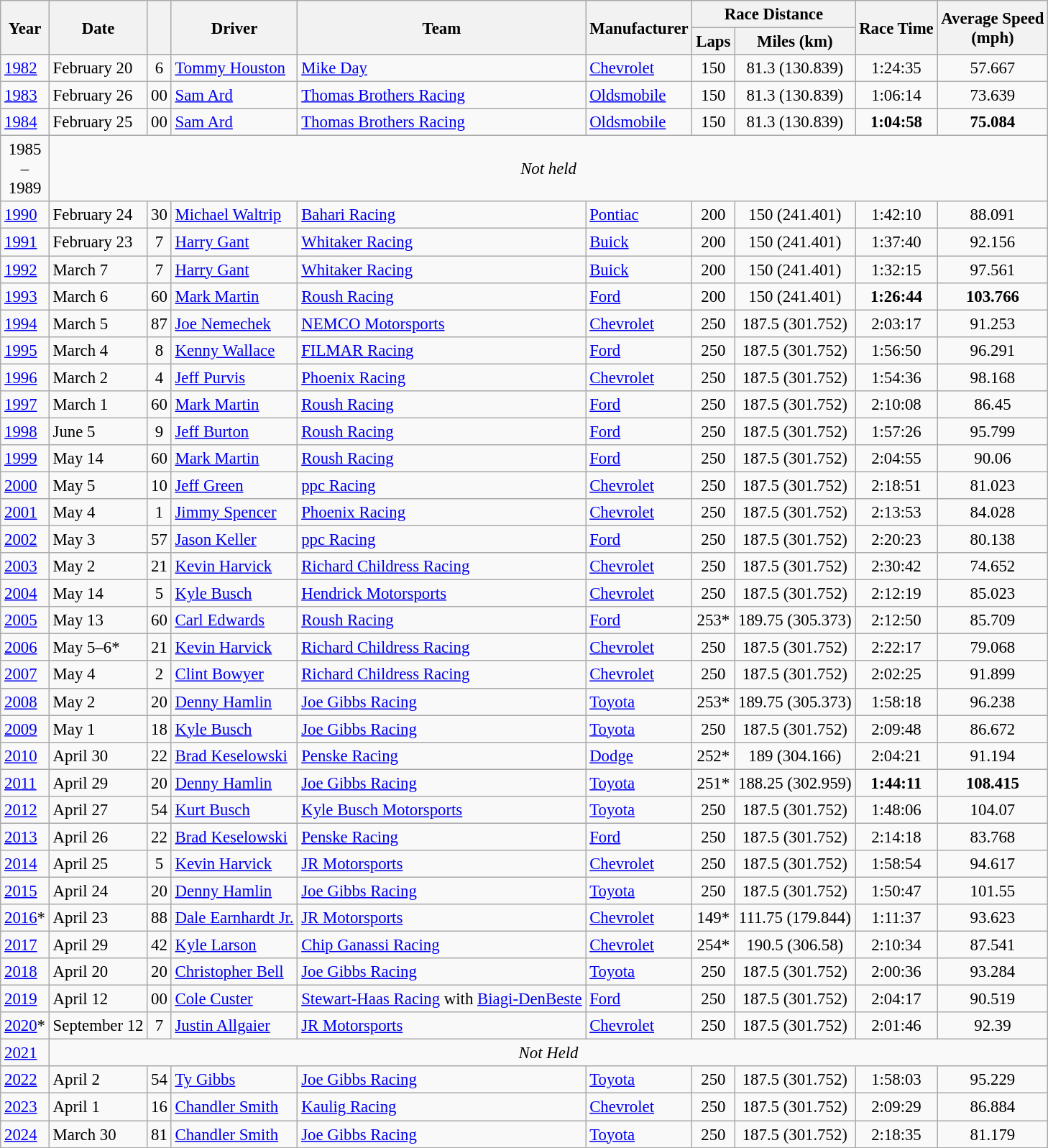<table class="wikitable" style="font-size: 95%;">
<tr>
<th rowspan="2">Year</th>
<th rowspan="2">Date</th>
<th rowspan="2"></th>
<th rowspan="2">Driver</th>
<th rowspan="2">Team</th>
<th rowspan="2">Manufacturer</th>
<th colspan="2">Race Distance</th>
<th rowspan="2">Race Time</th>
<th rowspan="2">Average Speed<br>(mph)</th>
</tr>
<tr>
<th>Laps</th>
<th>Miles (km)</th>
</tr>
<tr>
<td><a href='#'>1982</a></td>
<td>February 20</td>
<td align="center">6</td>
<td><a href='#'>Tommy Houston</a></td>
<td><a href='#'>Mike Day</a></td>
<td><a href='#'>Chevrolet</a></td>
<td align="center">150</td>
<td align="center">81.3 (130.839)</td>
<td align="center">1:24:35</td>
<td align="center">57.667</td>
</tr>
<tr>
<td><a href='#'>1983</a></td>
<td>February 26</td>
<td align="center">00</td>
<td><a href='#'>Sam Ard</a></td>
<td><a href='#'>Thomas Brothers Racing</a></td>
<td><a href='#'>Oldsmobile</a></td>
<td align="center">150</td>
<td align="center">81.3 (130.839)</td>
<td align="center">1:06:14</td>
<td align="center">73.639</td>
</tr>
<tr>
<td><a href='#'>1984</a></td>
<td>February 25</td>
<td align="center">00</td>
<td><a href='#'>Sam Ard</a></td>
<td><a href='#'>Thomas Brothers Racing</a></td>
<td><a href='#'>Oldsmobile</a></td>
<td align="center">150</td>
<td align="center">81.3 (130.839)</td>
<td align="center"><strong>1:04:58</strong></td>
<td align="center"><strong>75.084</strong></td>
</tr>
<tr>
<td align=center>1985<br>–<br>1989</td>
<td colspan=9 align=center><em>Not held</em></td>
</tr>
<tr>
<td><a href='#'>1990</a></td>
<td>February 24</td>
<td align="center">30</td>
<td><a href='#'>Michael Waltrip</a></td>
<td><a href='#'>Bahari Racing</a></td>
<td><a href='#'>Pontiac</a></td>
<td align="center">200</td>
<td align="center">150 (241.401)</td>
<td align="center">1:42:10</td>
<td align="center">88.091</td>
</tr>
<tr>
<td><a href='#'>1991</a></td>
<td>February 23</td>
<td align="center">7</td>
<td><a href='#'>Harry Gant</a></td>
<td><a href='#'>Whitaker Racing</a></td>
<td><a href='#'>Buick</a></td>
<td align="center">200</td>
<td align="center">150 (241.401)</td>
<td align="center">1:37:40</td>
<td align="center">92.156</td>
</tr>
<tr>
<td><a href='#'>1992</a></td>
<td>March 7</td>
<td align="center">7</td>
<td><a href='#'>Harry Gant</a></td>
<td><a href='#'>Whitaker Racing</a></td>
<td><a href='#'>Buick</a></td>
<td align="center">200</td>
<td align="center">150 (241.401)</td>
<td align="center">1:32:15</td>
<td align="center">97.561</td>
</tr>
<tr>
<td><a href='#'>1993</a></td>
<td>March 6</td>
<td align="center">60</td>
<td><a href='#'>Mark Martin</a></td>
<td><a href='#'>Roush Racing</a></td>
<td><a href='#'>Ford</a></td>
<td align="center">200</td>
<td align="center">150 (241.401)</td>
<td align="center"><strong>1:26:44</strong></td>
<td align="center"><strong>103.766</strong></td>
</tr>
<tr>
<td><a href='#'>1994</a></td>
<td>March 5</td>
<td align="center">87</td>
<td><a href='#'>Joe Nemechek</a></td>
<td><a href='#'>NEMCO Motorsports</a></td>
<td><a href='#'>Chevrolet</a></td>
<td align="center">250</td>
<td align="center">187.5 (301.752)</td>
<td align="center">2:03:17</td>
<td align="center">91.253</td>
</tr>
<tr>
<td><a href='#'>1995</a></td>
<td>March 4</td>
<td align="center">8</td>
<td><a href='#'>Kenny Wallace</a></td>
<td><a href='#'>FILMAR Racing</a></td>
<td><a href='#'>Ford</a></td>
<td align="center">250</td>
<td align="center">187.5 (301.752)</td>
<td align="center">1:56:50</td>
<td align="center">96.291</td>
</tr>
<tr>
<td><a href='#'>1996</a></td>
<td>March 2</td>
<td align="center">4</td>
<td><a href='#'>Jeff Purvis</a></td>
<td><a href='#'>Phoenix Racing</a></td>
<td><a href='#'>Chevrolet</a></td>
<td align="center">250</td>
<td align="center">187.5 (301.752)</td>
<td align="center">1:54:36</td>
<td align="center">98.168</td>
</tr>
<tr>
<td><a href='#'>1997</a></td>
<td>March 1</td>
<td align="center">60</td>
<td><a href='#'>Mark Martin</a></td>
<td><a href='#'>Roush Racing</a></td>
<td><a href='#'>Ford</a></td>
<td align="center">250</td>
<td align="center">187.5 (301.752)</td>
<td align="center">2:10:08</td>
<td align="center">86.45</td>
</tr>
<tr>
<td><a href='#'>1998</a></td>
<td>June 5</td>
<td align="center">9</td>
<td><a href='#'>Jeff Burton</a></td>
<td><a href='#'>Roush Racing</a></td>
<td><a href='#'>Ford</a></td>
<td align="center">250</td>
<td align="center">187.5 (301.752)</td>
<td align="center">1:57:26</td>
<td align="center">95.799</td>
</tr>
<tr>
<td><a href='#'>1999</a></td>
<td>May 14</td>
<td align="center">60</td>
<td><a href='#'>Mark Martin</a></td>
<td><a href='#'>Roush Racing</a></td>
<td><a href='#'>Ford</a></td>
<td align="center">250</td>
<td align="center">187.5 (301.752)</td>
<td align="center">2:04:55</td>
<td align="center">90.06</td>
</tr>
<tr>
<td><a href='#'>2000</a></td>
<td>May 5</td>
<td align="center">10</td>
<td><a href='#'>Jeff Green</a></td>
<td><a href='#'>ppc Racing</a></td>
<td><a href='#'>Chevrolet</a></td>
<td align="center">250</td>
<td align="center">187.5 (301.752)</td>
<td align="center">2:18:51</td>
<td align="center">81.023</td>
</tr>
<tr>
<td><a href='#'>2001</a></td>
<td>May 4</td>
<td align="center">1</td>
<td><a href='#'>Jimmy Spencer</a></td>
<td><a href='#'>Phoenix Racing</a></td>
<td><a href='#'>Chevrolet</a></td>
<td align="center">250</td>
<td align="center">187.5 (301.752)</td>
<td align="center">2:13:53</td>
<td align="center">84.028</td>
</tr>
<tr>
<td><a href='#'>2002</a></td>
<td>May 3</td>
<td align="center">57</td>
<td><a href='#'>Jason Keller</a></td>
<td><a href='#'>ppc Racing</a></td>
<td><a href='#'>Ford</a></td>
<td align="center">250</td>
<td align="center">187.5 (301.752)</td>
<td align="center">2:20:23</td>
<td align="center">80.138</td>
</tr>
<tr>
<td><a href='#'>2003</a></td>
<td>May 2</td>
<td align="center">21</td>
<td><a href='#'>Kevin Harvick</a></td>
<td><a href='#'>Richard Childress Racing</a></td>
<td><a href='#'>Chevrolet</a></td>
<td align="center">250</td>
<td align="center">187.5 (301.752)</td>
<td align="center">2:30:42</td>
<td align="center">74.652</td>
</tr>
<tr>
<td><a href='#'>2004</a></td>
<td>May 14</td>
<td align="center">5</td>
<td><a href='#'>Kyle Busch</a></td>
<td><a href='#'>Hendrick Motorsports</a></td>
<td><a href='#'>Chevrolet</a></td>
<td align="center">250</td>
<td align="center">187.5 (301.752)</td>
<td align="center">2:12:19</td>
<td align="center">85.023</td>
</tr>
<tr>
<td><a href='#'>2005</a></td>
<td>May 13</td>
<td align="center">60</td>
<td><a href='#'>Carl Edwards</a></td>
<td><a href='#'>Roush Racing</a></td>
<td><a href='#'>Ford</a></td>
<td align="center">253*</td>
<td align="center">189.75 (305.373)</td>
<td align="center">2:12:50</td>
<td align="center">85.709</td>
</tr>
<tr>
<td><a href='#'>2006</a></td>
<td>May 5–6*</td>
<td align="center">21</td>
<td><a href='#'>Kevin Harvick</a></td>
<td><a href='#'>Richard Childress Racing</a></td>
<td><a href='#'>Chevrolet</a></td>
<td align="center">250</td>
<td align="center">187.5 (301.752)</td>
<td align="center">2:22:17</td>
<td align="center">79.068</td>
</tr>
<tr>
<td><a href='#'>2007</a></td>
<td>May 4</td>
<td align="center">2</td>
<td><a href='#'>Clint Bowyer</a></td>
<td><a href='#'>Richard Childress Racing</a></td>
<td><a href='#'>Chevrolet</a></td>
<td align="center">250</td>
<td align="center">187.5 (301.752)</td>
<td align="center">2:02:25</td>
<td align="center">91.899</td>
</tr>
<tr>
<td><a href='#'>2008</a></td>
<td>May 2</td>
<td align="center">20</td>
<td><a href='#'>Denny Hamlin</a></td>
<td><a href='#'>Joe Gibbs Racing</a></td>
<td><a href='#'>Toyota</a></td>
<td align="center">253*</td>
<td align="center">189.75 (305.373)</td>
<td align="center">1:58:18</td>
<td align="center">96.238</td>
</tr>
<tr>
<td><a href='#'>2009</a></td>
<td>May 1</td>
<td align="center">18</td>
<td><a href='#'>Kyle Busch</a></td>
<td><a href='#'>Joe Gibbs Racing</a></td>
<td><a href='#'>Toyota</a></td>
<td align="center">250</td>
<td align="center">187.5 (301.752)</td>
<td align="center">2:09:48</td>
<td align="center">86.672</td>
</tr>
<tr>
<td><a href='#'>2010</a></td>
<td>April 30</td>
<td align="center">22</td>
<td><a href='#'>Brad Keselowski</a></td>
<td><a href='#'>Penske Racing</a></td>
<td><a href='#'>Dodge</a></td>
<td align="center">252*</td>
<td align="center">189 (304.166)</td>
<td align="center">2:04:21</td>
<td align="center">91.194</td>
</tr>
<tr>
<td><a href='#'>2011</a></td>
<td>April 29</td>
<td align="center">20</td>
<td><a href='#'>Denny Hamlin</a></td>
<td><a href='#'>Joe Gibbs Racing</a></td>
<td><a href='#'>Toyota</a></td>
<td align="center">251*</td>
<td align="center">188.25 (302.959)</td>
<td align="center"><strong>1:44:11</strong></td>
<td align="center"><strong>108.415</strong></td>
</tr>
<tr>
<td><a href='#'>2012</a></td>
<td>April 27</td>
<td align="center">54</td>
<td><a href='#'>Kurt Busch</a></td>
<td><a href='#'>Kyle Busch Motorsports</a></td>
<td><a href='#'>Toyota</a></td>
<td align="center">250</td>
<td align="center">187.5 (301.752)</td>
<td align="center">1:48:06</td>
<td align="center">104.07</td>
</tr>
<tr>
<td><a href='#'>2013</a></td>
<td>April 26</td>
<td align="center">22</td>
<td><a href='#'>Brad Keselowski</a></td>
<td><a href='#'>Penske Racing</a></td>
<td><a href='#'>Ford</a></td>
<td align="center">250</td>
<td align="center">187.5 (301.752)</td>
<td align="center">2:14:18</td>
<td align="center">83.768</td>
</tr>
<tr>
<td><a href='#'>2014</a></td>
<td>April 25</td>
<td align="center">5</td>
<td><a href='#'>Kevin Harvick</a></td>
<td><a href='#'>JR Motorsports</a></td>
<td><a href='#'>Chevrolet</a></td>
<td align="center">250</td>
<td align="center">187.5 (301.752)</td>
<td align="center">1:58:54</td>
<td align="center">94.617</td>
</tr>
<tr>
<td><a href='#'>2015</a></td>
<td>April 24</td>
<td align="center">20</td>
<td><a href='#'>Denny Hamlin</a></td>
<td><a href='#'>Joe Gibbs Racing</a></td>
<td><a href='#'>Toyota</a></td>
<td align="center">250</td>
<td align="center">187.5 (301.752)</td>
<td align="center">1:50:47</td>
<td align="center">101.55</td>
</tr>
<tr>
<td><a href='#'>2016</a>*</td>
<td>April 23</td>
<td align="center">88</td>
<td><a href='#'>Dale Earnhardt Jr.</a></td>
<td><a href='#'>JR Motorsports</a></td>
<td><a href='#'>Chevrolet</a></td>
<td align="center">149*</td>
<td align="center">111.75 (179.844)</td>
<td align="center">1:11:37</td>
<td align="center">93.623</td>
</tr>
<tr>
<td><a href='#'>2017</a></td>
<td>April 29</td>
<td align="center">42</td>
<td><a href='#'>Kyle Larson</a></td>
<td><a href='#'>Chip Ganassi Racing</a></td>
<td><a href='#'>Chevrolet</a></td>
<td align="center">254*</td>
<td align="center">190.5 (306.58)</td>
<td align="center">2:10:34</td>
<td align="center">87.541</td>
</tr>
<tr>
<td><a href='#'>2018</a></td>
<td>April 20</td>
<td align="center">20</td>
<td><a href='#'>Christopher Bell</a></td>
<td><a href='#'>Joe Gibbs Racing</a></td>
<td><a href='#'>Toyota</a></td>
<td align="center">250</td>
<td align="center">187.5 (301.752)</td>
<td align="center">2:00:36</td>
<td align="center">93.284</td>
</tr>
<tr>
<td><a href='#'>2019</a></td>
<td>April 12</td>
<td align="center">00</td>
<td><a href='#'>Cole Custer</a></td>
<td><a href='#'>Stewart-Haas Racing</a> with <a href='#'>Biagi-DenBeste</a></td>
<td><a href='#'>Ford</a></td>
<td align="center">250</td>
<td align="center">187.5 (301.752)</td>
<td align="center">2:04:17</td>
<td align="center">90.519</td>
</tr>
<tr>
<td><a href='#'>2020</a>*</td>
<td>September 12</td>
<td align="center">7</td>
<td><a href='#'>Justin Allgaier</a></td>
<td><a href='#'>JR Motorsports</a></td>
<td><a href='#'>Chevrolet</a></td>
<td align="center">250</td>
<td align="center">187.5 (301.752)</td>
<td align="center">2:01:46</td>
<td align="center">92.39</td>
</tr>
<tr>
<td><a href='#'>2021</a></td>
<td colspan="10" style="text-align:center;"><em>Not Held</em></td>
</tr>
<tr>
<td><a href='#'>2022</a></td>
<td>April 2</td>
<td align="center">54</td>
<td><a href='#'>Ty Gibbs</a></td>
<td><a href='#'>Joe Gibbs Racing</a></td>
<td><a href='#'>Toyota</a></td>
<td align="center">250</td>
<td align="center">187.5 (301.752)</td>
<td align="center">1:58:03</td>
<td align="center">95.229</td>
</tr>
<tr>
<td><a href='#'>2023</a></td>
<td>April 1</td>
<td align="center">16</td>
<td><a href='#'>Chandler Smith</a></td>
<td><a href='#'>Kaulig Racing</a></td>
<td><a href='#'>Chevrolet</a></td>
<td align="center">250</td>
<td align="center">187.5 (301.752)</td>
<td align="center">2:09:29</td>
<td align="center">86.884</td>
</tr>
<tr>
<td><a href='#'>2024</a></td>
<td>March 30</td>
<td align="center">81</td>
<td><a href='#'>Chandler Smith</a></td>
<td><a href='#'>Joe Gibbs Racing</a></td>
<td><a href='#'>Toyota</a></td>
<td align="center">250</td>
<td align="center">187.5 (301.752)</td>
<td align="center">2:18:35</td>
<td align="center">81.179</td>
</tr>
</table>
